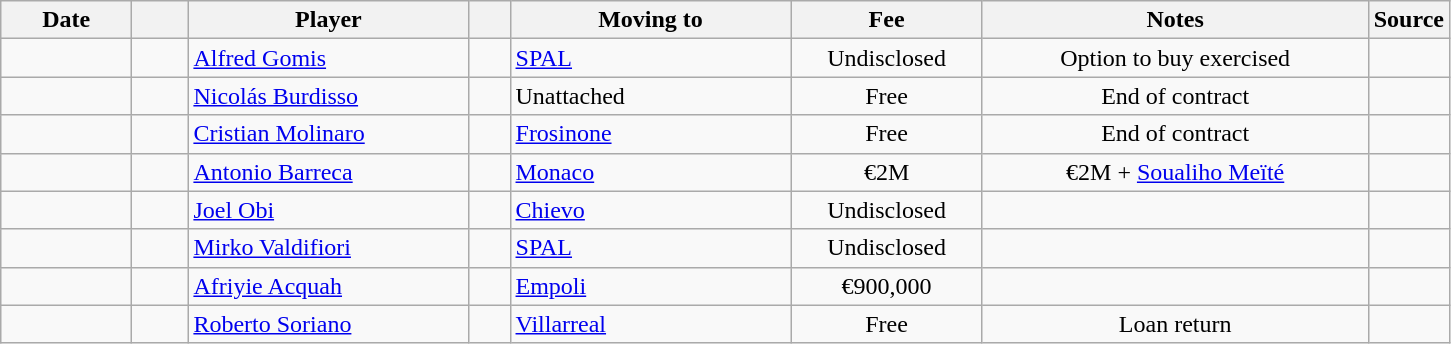<table class="wikitable sortable">
<tr>
<th style="width:80px;">Date</th>
<th style="width:30px;"></th>
<th style="width:180px;">Player</th>
<th style="width:20px;"></th>
<th style="width:180px;">Moving to</th>
<th style="width:120px;" class="unsortable">Fee</th>
<th style="width:250px;" class="unsortable">Notes</th>
<th style="width:20px;">Source</th>
</tr>
<tr>
<td></td>
<td align=center></td>
<td> <a href='#'>Alfred Gomis</a></td>
<td align=center></td>
<td> <a href='#'>SPAL</a></td>
<td align=center>Undisclosed</td>
<td align=center>Option to buy exercised</td>
<td></td>
</tr>
<tr>
<td></td>
<td align=center></td>
<td> <a href='#'>Nicolás Burdisso</a></td>
<td align=center></td>
<td>Unattached</td>
<td align=center>Free</td>
<td align=center>End of contract</td>
<td></td>
</tr>
<tr>
<td></td>
<td align=center></td>
<td> <a href='#'>Cristian Molinaro</a></td>
<td align=center></td>
<td> <a href='#'>Frosinone</a></td>
<td align=center>Free</td>
<td align=center>End of contract</td>
<td></td>
</tr>
<tr>
<td></td>
<td align=center></td>
<td> <a href='#'>Antonio Barreca</a></td>
<td align=center></td>
<td> <a href='#'>Monaco</a></td>
<td align=center>€2M</td>
<td align=center>€2M + <a href='#'>Soualiho Meïté</a></td>
<td></td>
</tr>
<tr>
<td></td>
<td align=center></td>
<td> <a href='#'>Joel Obi</a></td>
<td align=center></td>
<td> <a href='#'>Chievo</a></td>
<td align=center>Undisclosed</td>
<td align=center></td>
<td></td>
</tr>
<tr>
<td></td>
<td align=center></td>
<td> <a href='#'>Mirko Valdifiori</a></td>
<td align=center></td>
<td> <a href='#'>SPAL</a></td>
<td align=center>Undisclosed</td>
<td align=center></td>
<td></td>
</tr>
<tr>
<td></td>
<td align=center></td>
<td> <a href='#'>Afriyie Acquah</a></td>
<td align=center></td>
<td> <a href='#'>Empoli</a></td>
<td align=center>€900,000</td>
<td align=center></td>
<td></td>
</tr>
<tr>
<td></td>
<td align=center></td>
<td> <a href='#'>Roberto Soriano</a></td>
<td align=center></td>
<td> <a href='#'>Villarreal</a></td>
<td align=center>Free</td>
<td align=center>Loan return</td>
<td></td>
</tr>
</table>
